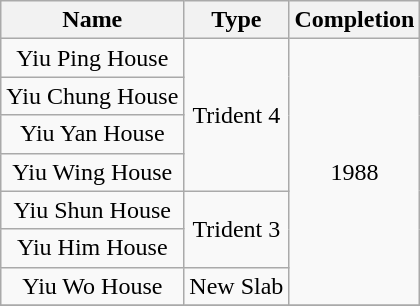<table class="wikitable" style="text-align: center">
<tr>
<th>Name</th>
<th>Type</th>
<th>Completion</th>
</tr>
<tr>
<td>Yiu Ping House</td>
<td rowspan="4">Trident 4</td>
<td rowspan="7">1988</td>
</tr>
<tr>
<td>Yiu Chung House</td>
</tr>
<tr>
<td>Yiu Yan House</td>
</tr>
<tr>
<td>Yiu Wing House</td>
</tr>
<tr>
<td>Yiu Shun House</td>
<td rowspan="2">Trident 3</td>
</tr>
<tr>
<td>Yiu Him House</td>
</tr>
<tr>
<td>Yiu Wo House</td>
<td rowspan="1">New Slab</td>
</tr>
<tr>
</tr>
</table>
